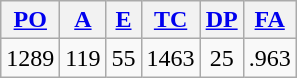<table class="wikitable">
<tr>
<th><a href='#'>PO</a></th>
<th><a href='#'>A</a></th>
<th><a href='#'>E</a></th>
<th><a href='#'>TC</a></th>
<th><a href='#'>DP</a></th>
<th><a href='#'>FA</a></th>
</tr>
<tr align=center>
<td>1289</td>
<td>119</td>
<td>55</td>
<td>1463</td>
<td>25</td>
<td>.963</td>
</tr>
</table>
